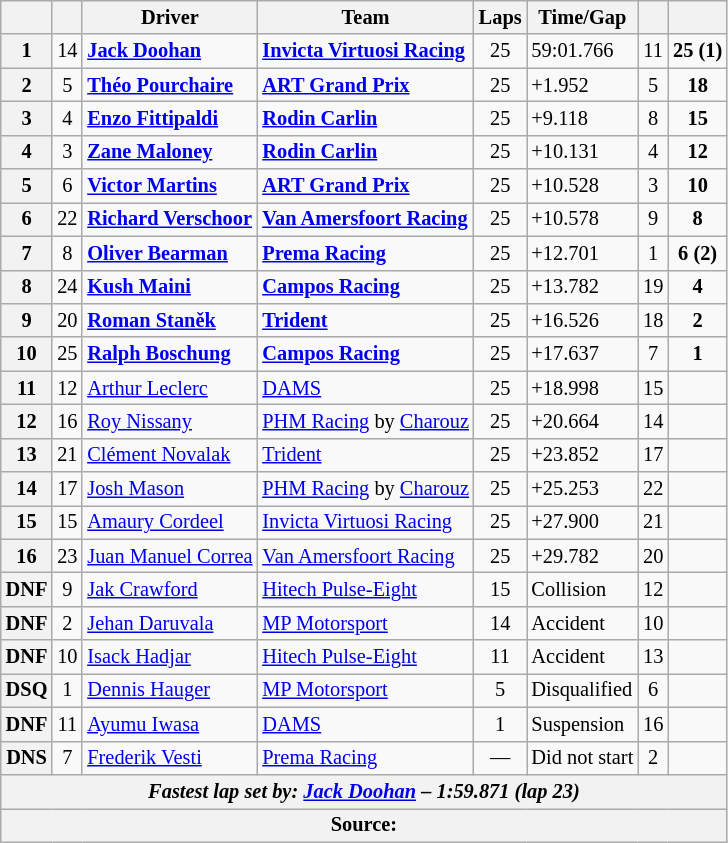<table class="wikitable" style="font-size:85%">
<tr>
<th></th>
<th></th>
<th>Driver</th>
<th>Team</th>
<th>Laps</th>
<th>Time/Gap</th>
<th></th>
<th></th>
</tr>
<tr>
<th>1</th>
<td align="center">14</td>
<td> <strong><a href='#'>Jack Doohan</a></strong></td>
<td><strong><a href='#'>Invicta Virtuosi Racing</a></strong></td>
<td align="center">25</td>
<td>59:01.766</td>
<td align="center">11</td>
<td align="center"><strong>25 (1)</strong></td>
</tr>
<tr>
<th>2</th>
<td align="center">5</td>
<td> <strong><a href='#'>Théo Pourchaire</a></strong></td>
<td><strong><a href='#'>ART Grand Prix</a></strong></td>
<td align="center">25</td>
<td>+1.952</td>
<td align="center">5</td>
<td align="center"><strong>18</strong></td>
</tr>
<tr>
<th>3</th>
<td align="center">4</td>
<td> <strong><a href='#'>Enzo Fittipaldi</a></strong></td>
<td><strong><a href='#'>Rodin Carlin</a></strong></td>
<td align="center">25</td>
<td>+9.118</td>
<td align="center">8</td>
<td align="center"><strong>15</strong></td>
</tr>
<tr>
<th>4</th>
<td align="center">3</td>
<td><strong> <a href='#'>Zane Maloney</a></strong></td>
<td><strong><a href='#'>Rodin Carlin</a></strong></td>
<td align="center">25</td>
<td>+10.131</td>
<td align="center">4</td>
<td align="center"><strong>12</strong></td>
</tr>
<tr>
<th>5</th>
<td align="center">6</td>
<td><strong> <a href='#'>Victor Martins</a></strong></td>
<td><strong><a href='#'>ART Grand Prix</a></strong></td>
<td align="center">25</td>
<td>+10.528</td>
<td align="center">3</td>
<td align="center"><strong>10</strong></td>
</tr>
<tr>
<th>6</th>
<td align="center">22</td>
<td><strong> <a href='#'>Richard Verschoor</a></strong></td>
<td><strong><a href='#'>Van Amersfoort Racing</a></strong></td>
<td align="center">25</td>
<td>+10.578</td>
<td align="center">9</td>
<td align="center"><strong>8</strong></td>
</tr>
<tr>
<th>7</th>
<td align="center">8</td>
<td><strong> <a href='#'>Oliver Bearman</a></strong></td>
<td><strong><a href='#'>Prema Racing</a></strong></td>
<td align="center">25</td>
<td>+12.701</td>
<td align="center">1</td>
<td align="center"><strong>6 (2)</strong></td>
</tr>
<tr>
<th>8</th>
<td align="center">24</td>
<td><strong> <a href='#'>Kush Maini</a></strong></td>
<td><strong><a href='#'>Campos Racing</a></strong></td>
<td align="center">25</td>
<td>+13.782</td>
<td align="center">19</td>
<td align="center"><strong>4</strong></td>
</tr>
<tr>
<th>9</th>
<td align="center">20</td>
<td><strong> <a href='#'>Roman Staněk</a></strong></td>
<td><a href='#'><strong>Trident</strong></a></td>
<td align="center">25</td>
<td>+16.526</td>
<td align="center">18</td>
<td align="center"><strong>2</strong></td>
</tr>
<tr>
<th>10</th>
<td align="center">25</td>
<td> <strong><a href='#'>Ralph Boschung</a></strong></td>
<td><strong><a href='#'>Campos Racing</a></strong></td>
<td align="center">25</td>
<td>+17.637</td>
<td align="center">7</td>
<td align="center"><strong>1</strong></td>
</tr>
<tr>
<th>11</th>
<td align="center">12</td>
<td> <a href='#'>Arthur Leclerc</a></td>
<td><a href='#'>DAMS</a></td>
<td align="center">25</td>
<td>+18.998</td>
<td align="center">15</td>
<td align="center"></td>
</tr>
<tr>
<th>12</th>
<td align="center">16</td>
<td> <a href='#'>Roy Nissany</a></td>
<td><a href='#'>PHM Racing</a> by <a href='#'>Charouz</a></td>
<td align="center">25</td>
<td>+20.664</td>
<td align="center">14</td>
<td align="center"></td>
</tr>
<tr>
<th>13</th>
<td align="center">21</td>
<td> <a href='#'>Clément Novalak</a></td>
<td><a href='#'>Trident</a></td>
<td align="center">25</td>
<td>+23.852</td>
<td align="center">17</td>
<td align="center"></td>
</tr>
<tr>
<th>14</th>
<td align="center">17</td>
<td> <a href='#'>Josh Mason</a></td>
<td><a href='#'>PHM Racing</a> by <a href='#'>Charouz</a></td>
<td align="center">25</td>
<td>+25.253</td>
<td align="center">22</td>
<td align="center"></td>
</tr>
<tr>
<th>15</th>
<td align="center">15</td>
<td> <a href='#'>Amaury Cordeel</a></td>
<td><a href='#'>Invicta Virtuosi Racing</a></td>
<td align="center">25</td>
<td>+27.900</td>
<td align="center">21</td>
<td align="center"></td>
</tr>
<tr>
<th>16</th>
<td align="center">23</td>
<td> <a href='#'>Juan Manuel Correa</a></td>
<td><a href='#'>Van Amersfoort Racing</a></td>
<td align="center">25</td>
<td>+29.782</td>
<td align="center">20</td>
<td align="center"></td>
</tr>
<tr>
<th>DNF</th>
<td align="center">9</td>
<td> <a href='#'>Jak Crawford</a></td>
<td><a href='#'>Hitech Pulse-Eight</a></td>
<td align="center">15</td>
<td>Collision</td>
<td align="center">12</td>
<td align="center"></td>
</tr>
<tr>
<th>DNF</th>
<td align="center">2</td>
<td> <a href='#'>Jehan Daruvala</a></td>
<td><a href='#'>MP Motorsport</a></td>
<td align="center">14</td>
<td>Accident</td>
<td align="center">10</td>
<td align="center"></td>
</tr>
<tr>
<th>DNF</th>
<td align="center">10</td>
<td> <a href='#'>Isack Hadjar</a></td>
<td><a href='#'>Hitech Pulse-Eight</a></td>
<td align="center">11</td>
<td>Accident</td>
<td align="center">13</td>
<td align="center"></td>
</tr>
<tr>
<th>DSQ</th>
<td align="center">1</td>
<td> <a href='#'>Dennis Hauger</a></td>
<td><a href='#'>MP Motorsport</a></td>
<td align="center">5</td>
<td>Disqualified</td>
<td align="center">6</td>
<td align="center"></td>
</tr>
<tr>
<th>DNF</th>
<td align="center">11</td>
<td> <a href='#'>Ayumu Iwasa</a></td>
<td><a href='#'>DAMS</a></td>
<td align="center">1</td>
<td>Suspension</td>
<td align="center">16</td>
<td align="center"></td>
</tr>
<tr>
<th>DNS</th>
<td align="center">7</td>
<td> <a href='#'>Frederik Vesti</a></td>
<td><a href='#'>Prema Racing</a></td>
<td align="center">—</td>
<td>Did not start</td>
<td align="center">2</td>
<td align="center"></td>
</tr>
<tr>
<th colspan="8"><em>Fastest lap set by:  <strong><a href='#'>Jack Doohan</a> –</strong> 1:59.871 (lap 23)</em></th>
</tr>
<tr>
<th colspan="8">Source:</th>
</tr>
</table>
